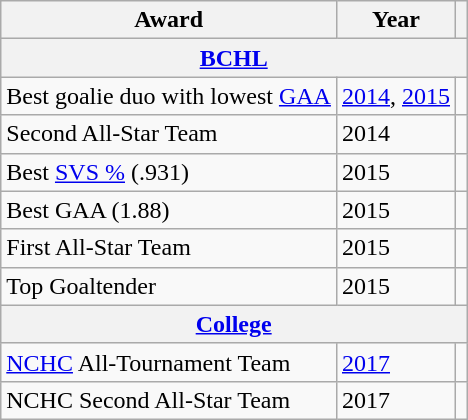<table class="wikitable">
<tr>
<th>Award</th>
<th>Year</th>
<th></th>
</tr>
<tr>
<th colspan="3"><a href='#'>BCHL</a></th>
</tr>
<tr>
<td>Best goalie duo with lowest <a href='#'>GAA</a></td>
<td><a href='#'>2014</a>, <a href='#'>2015</a></td>
<td></td>
</tr>
<tr>
<td>Second All-Star Team</td>
<td>2014</td>
<td></td>
</tr>
<tr>
<td>Best <a href='#'>SVS %</a> (.931)</td>
<td>2015</td>
<td></td>
</tr>
<tr>
<td>Best GAA (1.88)</td>
<td>2015</td>
<td></td>
</tr>
<tr>
<td>First All-Star Team</td>
<td>2015</td>
<td></td>
</tr>
<tr>
<td>Top Goaltender</td>
<td>2015</td>
<td></td>
</tr>
<tr>
<th colspan="3"><a href='#'>College</a></th>
</tr>
<tr>
<td><a href='#'>NCHC</a> All-Tournament Team</td>
<td><a href='#'>2017</a></td>
<td></td>
</tr>
<tr>
<td>NCHC Second All-Star Team</td>
<td>2017</td>
<td></td>
</tr>
</table>
